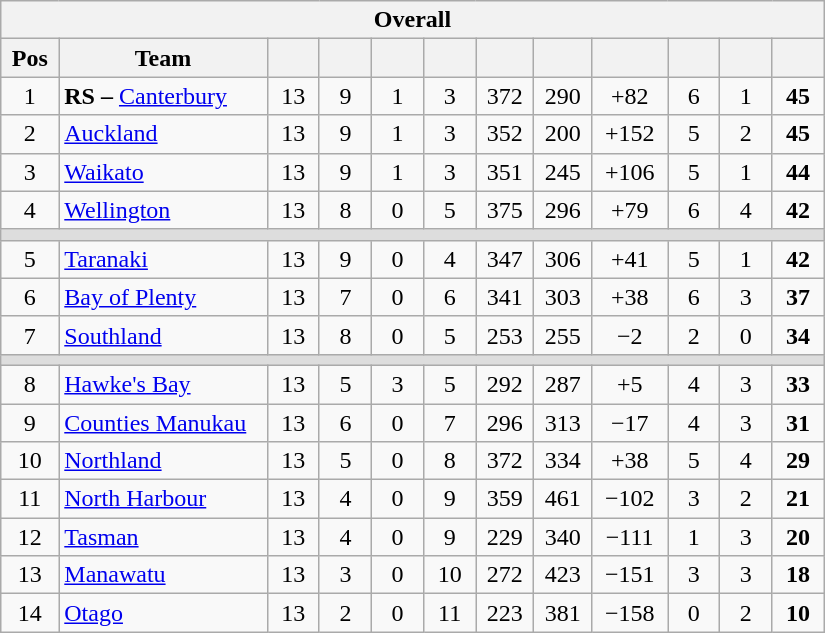<table class="wikitable" width="550px" style="text-align:center">
<tr>
<th colspan="13">Overall</th>
</tr>
<tr>
<th style="width:5%">Pos</th>
<th style="width:20%">Team</th>
<th style="width:5%"></th>
<th style="width:5%"></th>
<th style="width:5%"></th>
<th style="width:5%"></th>
<th style="width:5%"></th>
<th style="width:5%"></th>
<th style="width:7%"></th>
<th style="width:5%"></th>
<th style="width:5%"></th>
<th style="width:5%"></th>
</tr>
<tr>
<td>1</td>
<td style="text-align:left"><strong>RS –</strong> <a href='#'>Canterbury</a></td>
<td>13</td>
<td>9</td>
<td>1</td>
<td>3</td>
<td>372</td>
<td>290</td>
<td>+82</td>
<td>6</td>
<td>1</td>
<td><strong>45</strong></td>
</tr>
<tr>
<td>2</td>
<td style="text-align:left"><a href='#'>Auckland</a></td>
<td>13</td>
<td>9</td>
<td>1</td>
<td>3</td>
<td>352</td>
<td>200</td>
<td>+152</td>
<td>5</td>
<td>2</td>
<td><strong>45</strong></td>
</tr>
<tr>
<td>3</td>
<td style="text-align:left"><a href='#'>Waikato</a></td>
<td>13</td>
<td>9</td>
<td>1</td>
<td>3</td>
<td>351</td>
<td>245</td>
<td>+106</td>
<td>5</td>
<td>1</td>
<td><strong>44</strong></td>
</tr>
<tr>
<td>4</td>
<td style="text-align:left"><a href='#'>Wellington</a></td>
<td>13</td>
<td>8</td>
<td>0</td>
<td>5</td>
<td>375</td>
<td>296</td>
<td>+79</td>
<td>6</td>
<td>4</td>
<td><strong>42</strong></td>
</tr>
<tr>
<td colspan=12 style="background-color:#DDDDDD"></td>
</tr>
<tr>
<td>5</td>
<td style="text-align:left"><a href='#'>Taranaki</a></td>
<td>13</td>
<td>9</td>
<td>0</td>
<td>4</td>
<td>347</td>
<td>306</td>
<td>+41</td>
<td>5</td>
<td>1</td>
<td><strong>42</strong></td>
</tr>
<tr>
<td>6</td>
<td style="text-align:left"><a href='#'>Bay of Plenty</a></td>
<td>13</td>
<td>7</td>
<td>0</td>
<td>6</td>
<td>341</td>
<td>303</td>
<td>+38</td>
<td>6</td>
<td>3</td>
<td><strong>37</strong></td>
</tr>
<tr>
<td>7</td>
<td style="text-align:left"><a href='#'>Southland</a></td>
<td>13</td>
<td>8</td>
<td>0</td>
<td>5</td>
<td>253</td>
<td>255</td>
<td>−2</td>
<td>2</td>
<td>0</td>
<td><strong>34</strong></td>
</tr>
<tr>
<td colspan=12 style="background-color:#DDDDDD"></td>
</tr>
<tr>
<td>8</td>
<td style="text-align:left"><a href='#'>Hawke's Bay</a></td>
<td>13</td>
<td>5</td>
<td>3</td>
<td>5</td>
<td>292</td>
<td>287</td>
<td>+5</td>
<td>4</td>
<td>3</td>
<td><strong>33</strong></td>
</tr>
<tr>
<td>9</td>
<td style="text-align:left"><a href='#'>Counties Manukau</a></td>
<td>13</td>
<td>6</td>
<td>0</td>
<td>7</td>
<td>296</td>
<td>313</td>
<td>−17</td>
<td>4</td>
<td>3</td>
<td><strong>31</strong></td>
</tr>
<tr>
<td>10</td>
<td style="text-align:left"><a href='#'>Northland</a></td>
<td>13</td>
<td>5</td>
<td>0</td>
<td>8</td>
<td>372</td>
<td>334</td>
<td>+38</td>
<td>5</td>
<td>4</td>
<td><strong>29</strong></td>
</tr>
<tr>
<td>11</td>
<td style="text-align:left"><a href='#'>North Harbour</a></td>
<td>13</td>
<td>4</td>
<td>0</td>
<td>9</td>
<td>359</td>
<td>461</td>
<td>−102</td>
<td>3</td>
<td>2</td>
<td><strong>21</strong></td>
</tr>
<tr>
<td>12</td>
<td style="text-align:left"><a href='#'>Tasman</a></td>
<td>13</td>
<td>4</td>
<td>0</td>
<td>9</td>
<td>229</td>
<td>340</td>
<td>−111</td>
<td>1</td>
<td>3</td>
<td><strong>20</strong></td>
</tr>
<tr>
<td>13</td>
<td style="text-align:left"><a href='#'>Manawatu</a></td>
<td>13</td>
<td>3</td>
<td>0</td>
<td>10</td>
<td>272</td>
<td>423</td>
<td>−151</td>
<td>3</td>
<td>3</td>
<td><strong>18</strong></td>
</tr>
<tr>
<td>14</td>
<td style="text-align:left"><a href='#'>Otago</a></td>
<td>13</td>
<td>2</td>
<td>0</td>
<td>11</td>
<td>223</td>
<td>381</td>
<td>−158</td>
<td>0</td>
<td>2</td>
<td><strong>10</strong></td>
</tr>
</table>
